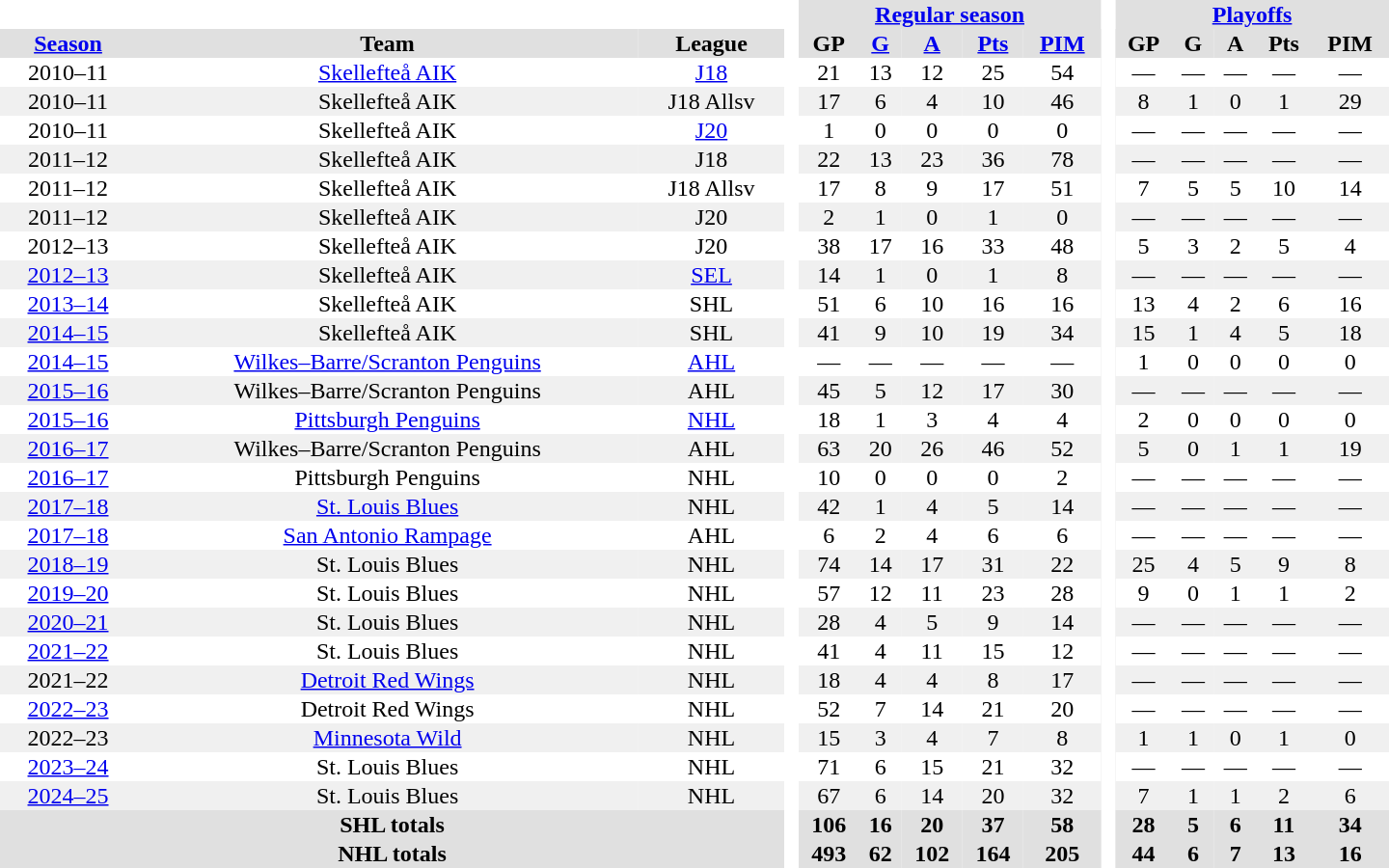<table border="0" cellpadding="1" cellspacing="0" style="text-align:center; width:60em;">
<tr bgcolor="#e0e0e0">
<th colspan="3" bgcolor="#ffffff"> </th>
<th rowspan="100" bgcolor="#ffffff"> </th>
<th colspan="5"><a href='#'>Regular season</a></th>
<th rowspan="100" bgcolor="#ffffff"> </th>
<th colspan="5"><a href='#'>Playoffs</a></th>
</tr>
<tr bgcolor="#e0e0e0">
<th><a href='#'>Season</a></th>
<th>Team</th>
<th>League</th>
<th>GP</th>
<th><a href='#'>G</a></th>
<th><a href='#'>A</a></th>
<th><a href='#'>Pts</a></th>
<th><a href='#'>PIM</a></th>
<th>GP</th>
<th>G</th>
<th>A</th>
<th>Pts</th>
<th>PIM</th>
</tr>
<tr>
<td>2010–11</td>
<td><a href='#'>Skellefteå AIK</a></td>
<td><a href='#'>J18</a></td>
<td>21</td>
<td>13</td>
<td>12</td>
<td>25</td>
<td>54</td>
<td>—</td>
<td>—</td>
<td>—</td>
<td>—</td>
<td>—</td>
</tr>
<tr bgcolor="#f0f0f0">
<td>2010–11</td>
<td>Skellefteå AIK</td>
<td>J18 Allsv</td>
<td>17</td>
<td>6</td>
<td>4</td>
<td>10</td>
<td>46</td>
<td>8</td>
<td>1</td>
<td>0</td>
<td>1</td>
<td>29</td>
</tr>
<tr>
<td>2010–11</td>
<td>Skellefteå AIK</td>
<td><a href='#'>J20</a></td>
<td>1</td>
<td>0</td>
<td>0</td>
<td>0</td>
<td>0</td>
<td>—</td>
<td>—</td>
<td>—</td>
<td>—</td>
<td>—</td>
</tr>
<tr bgcolor="#f0f0f0">
<td>2011–12</td>
<td>Skellefteå AIK</td>
<td>J18</td>
<td>22</td>
<td>13</td>
<td>23</td>
<td>36</td>
<td>78</td>
<td>—</td>
<td>—</td>
<td>—</td>
<td>—</td>
<td>—</td>
</tr>
<tr>
<td>2011–12</td>
<td>Skellefteå AIK</td>
<td>J18 Allsv</td>
<td>17</td>
<td>8</td>
<td>9</td>
<td>17</td>
<td>51</td>
<td>7</td>
<td>5</td>
<td>5</td>
<td>10</td>
<td>14</td>
</tr>
<tr bgcolor="#f0f0f0">
<td>2011–12</td>
<td>Skellefteå AIK</td>
<td>J20</td>
<td>2</td>
<td>1</td>
<td>0</td>
<td>1</td>
<td>0</td>
<td>—</td>
<td>—</td>
<td>—</td>
<td>—</td>
<td>—</td>
</tr>
<tr>
<td>2012–13</td>
<td>Skellefteå AIK</td>
<td>J20</td>
<td>38</td>
<td>17</td>
<td>16</td>
<td>33</td>
<td>48</td>
<td>5</td>
<td>3</td>
<td>2</td>
<td>5</td>
<td>4</td>
</tr>
<tr bgcolor="#f0f0f0">
<td><a href='#'>2012–13</a></td>
<td>Skellefteå AIK</td>
<td><a href='#'>SEL</a></td>
<td>14</td>
<td>1</td>
<td>0</td>
<td>1</td>
<td>8</td>
<td>—</td>
<td>—</td>
<td>—</td>
<td>—</td>
<td>—</td>
</tr>
<tr>
<td><a href='#'>2013–14</a></td>
<td>Skellefteå AIK</td>
<td>SHL</td>
<td>51</td>
<td>6</td>
<td>10</td>
<td>16</td>
<td>16</td>
<td>13</td>
<td>4</td>
<td>2</td>
<td>6</td>
<td>16</td>
</tr>
<tr bgcolor="#f0f0f0">
<td><a href='#'>2014–15</a></td>
<td>Skellefteå AIK</td>
<td>SHL</td>
<td>41</td>
<td>9</td>
<td>10</td>
<td>19</td>
<td>34</td>
<td>15</td>
<td>1</td>
<td>4</td>
<td>5</td>
<td>18</td>
</tr>
<tr>
<td><a href='#'>2014–15</a></td>
<td><a href='#'>Wilkes–Barre/Scranton Penguins</a></td>
<td><a href='#'>AHL</a></td>
<td>—</td>
<td>—</td>
<td>—</td>
<td>—</td>
<td>—</td>
<td>1</td>
<td>0</td>
<td>0</td>
<td>0</td>
<td>0</td>
</tr>
<tr bgcolor="#f0f0f0">
<td><a href='#'>2015–16</a></td>
<td>Wilkes–Barre/Scranton Penguins</td>
<td>AHL</td>
<td>45</td>
<td>5</td>
<td>12</td>
<td>17</td>
<td>30</td>
<td>—</td>
<td>—</td>
<td>—</td>
<td>—</td>
<td>—</td>
</tr>
<tr>
<td><a href='#'>2015–16</a></td>
<td><a href='#'>Pittsburgh Penguins</a></td>
<td><a href='#'>NHL</a></td>
<td>18</td>
<td>1</td>
<td>3</td>
<td>4</td>
<td>4</td>
<td>2</td>
<td>0</td>
<td>0</td>
<td>0</td>
<td>0</td>
</tr>
<tr bgcolor="#f0f0f0">
<td><a href='#'>2016–17</a></td>
<td>Wilkes–Barre/Scranton Penguins</td>
<td>AHL</td>
<td>63</td>
<td>20</td>
<td>26</td>
<td>46</td>
<td>52</td>
<td>5</td>
<td>0</td>
<td>1</td>
<td>1</td>
<td>19</td>
</tr>
<tr>
<td><a href='#'>2016–17</a></td>
<td>Pittsburgh Penguins</td>
<td>NHL</td>
<td>10</td>
<td>0</td>
<td>0</td>
<td>0</td>
<td>2</td>
<td>—</td>
<td>—</td>
<td>—</td>
<td>—</td>
<td>—</td>
</tr>
<tr bgcolor="#f0f0f0">
<td><a href='#'>2017–18</a></td>
<td><a href='#'>St. Louis Blues</a></td>
<td>NHL</td>
<td>42</td>
<td>1</td>
<td>4</td>
<td>5</td>
<td>14</td>
<td>—</td>
<td>—</td>
<td>—</td>
<td>—</td>
<td>—</td>
</tr>
<tr>
<td><a href='#'>2017–18</a></td>
<td><a href='#'>San Antonio Rampage</a></td>
<td>AHL</td>
<td>6</td>
<td>2</td>
<td>4</td>
<td>6</td>
<td>6</td>
<td>—</td>
<td>—</td>
<td>—</td>
<td>—</td>
<td>—</td>
</tr>
<tr bgcolor="#f0f0f0">
<td><a href='#'>2018–19</a></td>
<td>St. Louis Blues</td>
<td>NHL</td>
<td>74</td>
<td>14</td>
<td>17</td>
<td>31</td>
<td>22</td>
<td>25</td>
<td>4</td>
<td>5</td>
<td>9</td>
<td>8</td>
</tr>
<tr>
<td><a href='#'>2019–20</a></td>
<td>St. Louis Blues</td>
<td>NHL</td>
<td>57</td>
<td>12</td>
<td>11</td>
<td>23</td>
<td>28</td>
<td>9</td>
<td>0</td>
<td>1</td>
<td>1</td>
<td>2</td>
</tr>
<tr bgcolor="#f0f0f0">
<td><a href='#'>2020–21</a></td>
<td>St. Louis Blues</td>
<td>NHL</td>
<td>28</td>
<td>4</td>
<td>5</td>
<td>9</td>
<td>14</td>
<td>—</td>
<td>—</td>
<td>—</td>
<td>—</td>
<td>—</td>
</tr>
<tr>
<td><a href='#'>2021–22</a></td>
<td>St. Louis Blues</td>
<td>NHL</td>
<td>41</td>
<td>4</td>
<td>11</td>
<td>15</td>
<td>12</td>
<td>—</td>
<td>—</td>
<td>—</td>
<td>—</td>
<td>—</td>
</tr>
<tr bgcolor="#f0f0f0">
<td>2021–22</td>
<td><a href='#'>Detroit Red Wings</a></td>
<td>NHL</td>
<td>18</td>
<td>4</td>
<td>4</td>
<td>8</td>
<td>17</td>
<td>—</td>
<td>—</td>
<td>—</td>
<td>—</td>
<td>—</td>
</tr>
<tr>
<td><a href='#'>2022–23</a></td>
<td>Detroit Red Wings</td>
<td>NHL</td>
<td>52</td>
<td>7</td>
<td>14</td>
<td>21</td>
<td>20</td>
<td>—</td>
<td>—</td>
<td>—</td>
<td>—</td>
<td>—</td>
</tr>
<tr bgcolor="#f0f0f0">
<td>2022–23</td>
<td><a href='#'>Minnesota Wild</a></td>
<td>NHL</td>
<td>15</td>
<td>3</td>
<td>4</td>
<td>7</td>
<td>8</td>
<td>1</td>
<td>1</td>
<td>0</td>
<td>1</td>
<td>0</td>
</tr>
<tr>
<td><a href='#'>2023–24</a></td>
<td>St. Louis Blues</td>
<td>NHL</td>
<td>71</td>
<td>6</td>
<td>15</td>
<td>21</td>
<td>32</td>
<td>—</td>
<td>—</td>
<td>—</td>
<td>—</td>
<td>—</td>
</tr>
<tr bgcolor="#f0f0f0">
<td><a href='#'>2024–25</a></td>
<td>St. Louis Blues</td>
<td>NHL</td>
<td>67</td>
<td>6</td>
<td>14</td>
<td>20</td>
<td>32</td>
<td>7</td>
<td>1</td>
<td>1</td>
<td>2</td>
<td>6</td>
</tr>
<tr bgcolor="#e0e0e0">
<th colspan="3">SHL totals</th>
<th>106</th>
<th>16</th>
<th>20</th>
<th>37</th>
<th>58</th>
<th>28</th>
<th>5</th>
<th>6</th>
<th>11</th>
<th>34</th>
</tr>
<tr bgcolor="#e0e0e0">
<th colspan="3">NHL totals</th>
<th>493</th>
<th>62</th>
<th>102</th>
<th>164</th>
<th>205</th>
<th>44</th>
<th>6</th>
<th>7</th>
<th>13</th>
<th>16</th>
</tr>
</table>
